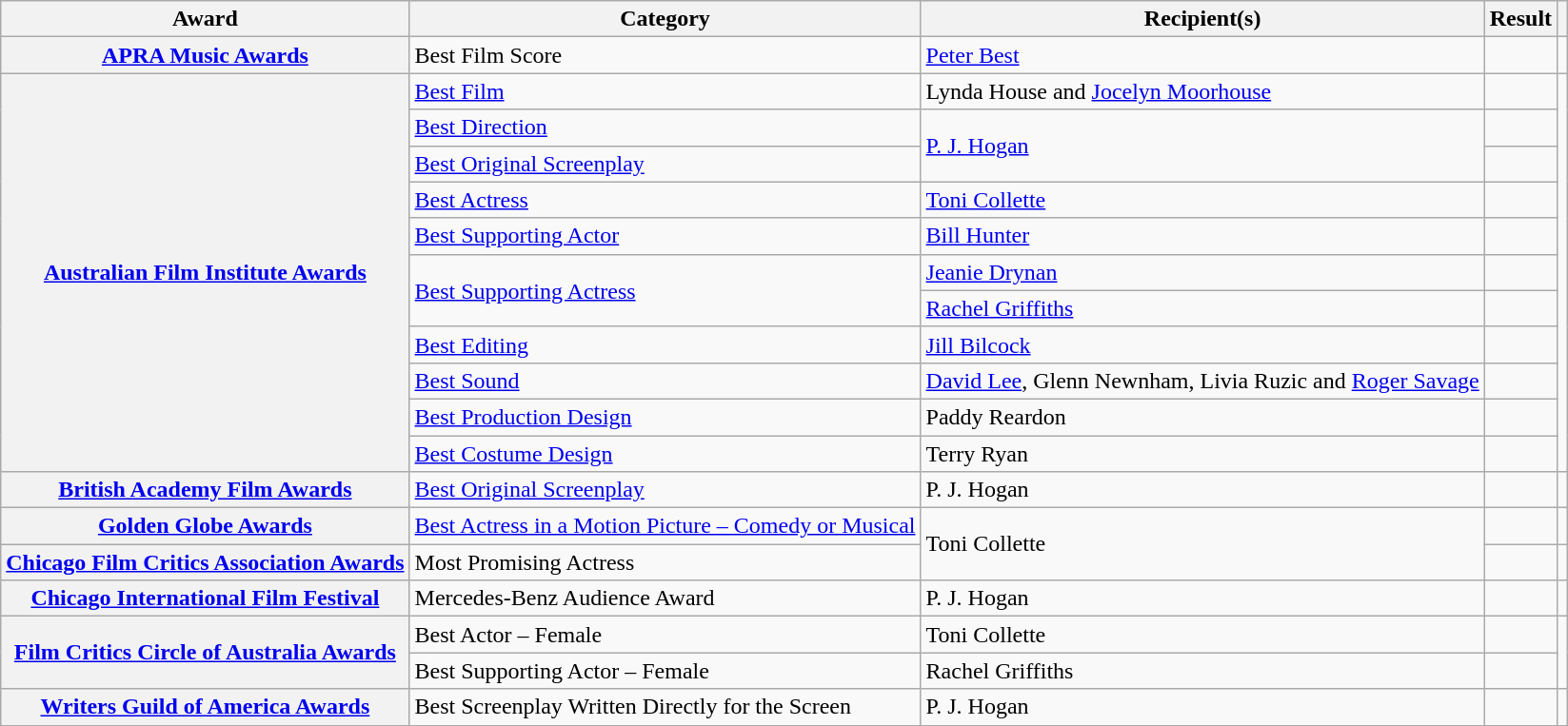<table class="wikitable plainrowheaders">
<tr>
<th scope="col">Award</th>
<th scope="col">Category</th>
<th scope="col">Recipient(s)</th>
<th scope="col">Result</th>
<th scope="col"></th>
</tr>
<tr>
<th scope="row"><a href='#'>APRA Music Awards</a></th>
<td>Best Film Score</td>
<td><a href='#'>Peter Best</a></td>
<td></td>
<td></td>
</tr>
<tr>
<th scope="row" rowspan=11><a href='#'>Australian Film Institute Awards</a></th>
<td><a href='#'>Best Film</a></td>
<td>Lynda House and <a href='#'>Jocelyn Moorhouse</a></td>
<td></td>
<td rowspan="11"></td>
</tr>
<tr>
<td><a href='#'>Best Direction</a></td>
<td rowspan=2><a href='#'>P. J. Hogan</a></td>
<td></td>
</tr>
<tr>
<td><a href='#'>Best Original Screenplay</a></td>
<td></td>
</tr>
<tr>
<td><a href='#'>Best Actress</a></td>
<td><a href='#'>Toni Collette</a></td>
<td></td>
</tr>
<tr>
<td><a href='#'>Best Supporting Actor</a></td>
<td><a href='#'>Bill Hunter</a></td>
<td></td>
</tr>
<tr>
<td rowspan=2><a href='#'>Best Supporting Actress</a></td>
<td><a href='#'>Jeanie Drynan</a></td>
<td></td>
</tr>
<tr>
<td><a href='#'>Rachel Griffiths</a></td>
<td></td>
</tr>
<tr>
<td><a href='#'>Best Editing</a></td>
<td><a href='#'>Jill Bilcock</a></td>
<td></td>
</tr>
<tr>
<td><a href='#'>Best Sound</a></td>
<td><a href='#'>David Lee</a>, Glenn Newnham, Livia Ruzic and <a href='#'>Roger Savage</a></td>
<td></td>
</tr>
<tr>
<td><a href='#'>Best Production Design</a></td>
<td>Paddy Reardon</td>
<td></td>
</tr>
<tr>
<td><a href='#'>Best Costume Design</a></td>
<td>Terry Ryan</td>
<td></td>
</tr>
<tr>
<th scope="row"><a href='#'>British Academy Film Awards</a></th>
<td><a href='#'>Best Original Screenplay</a></td>
<td>P. J. Hogan</td>
<td></td>
<td></td>
</tr>
<tr>
<th scope="row"><a href='#'>Golden Globe Awards</a></th>
<td><a href='#'>Best Actress in a Motion Picture – Comedy or Musical</a></td>
<td rowspan=2>Toni Collette</td>
<td></td>
<td></td>
</tr>
<tr>
<th scope="row"><a href='#'>Chicago Film Critics Association Awards</a></th>
<td>Most Promising Actress</td>
<td></td>
<td></td>
</tr>
<tr>
<th scope="row"><a href='#'>Chicago International Film Festival</a></th>
<td>Mercedes-Benz Audience Award</td>
<td>P. J. Hogan</td>
<td></td>
<td></td>
</tr>
<tr>
<th scope="row" rowspan=2><a href='#'>Film Critics Circle of Australia Awards</a></th>
<td>Best Actor – Female</td>
<td>Toni Collette</td>
<td></td>
<td rowspan="2"></td>
</tr>
<tr>
<td>Best Supporting Actor – Female</td>
<td>Rachel Griffiths</td>
<td></td>
</tr>
<tr>
<th scope="row"><a href='#'>Writers Guild of America Awards</a></th>
<td>Best Screenplay Written Directly for the Screen</td>
<td>P. J. Hogan</td>
<td></td>
<td></td>
</tr>
</table>
